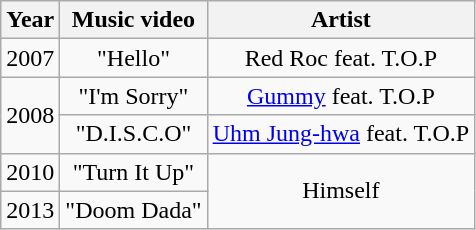<table class="wikitable" style="text-align: center">
<tr>
<th>Year</th>
<th>Music video</th>
<th>Artist</th>
</tr>
<tr>
<td>2007</td>
<td>"Hello"</td>
<td>Red Roc feat. T.O.P</td>
</tr>
<tr>
<td rowspan="2">2008</td>
<td>"I'm Sorry"</td>
<td><a href='#'>Gummy</a> feat. T.O.P</td>
</tr>
<tr>
<td>"D.I.S.C.O"</td>
<td><a href='#'>Uhm Jung-hwa</a> feat. T.O.P</td>
</tr>
<tr>
<td>2010</td>
<td>"Turn It Up"</td>
<td rowspan="2">Himself</td>
</tr>
<tr>
<td>2013</td>
<td>"Doom Dada"</td>
</tr>
</table>
